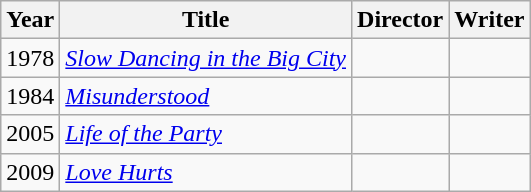<table class="wikitable">
<tr>
<th>Year</th>
<th>Title</th>
<th>Director</th>
<th>Writer</th>
</tr>
<tr>
<td>1978</td>
<td><em><a href='#'>Slow Dancing in the Big City</a></em></td>
<td></td>
<td></td>
</tr>
<tr>
<td>1984</td>
<td><em><a href='#'>Misunderstood</a></em></td>
<td></td>
<td></td>
</tr>
<tr>
<td>2005</td>
<td><em><a href='#'>Life of the Party</a></em></td>
<td></td>
<td></td>
</tr>
<tr>
<td>2009</td>
<td><em><a href='#'>Love Hurts</a></em></td>
<td></td>
<td></td>
</tr>
</table>
